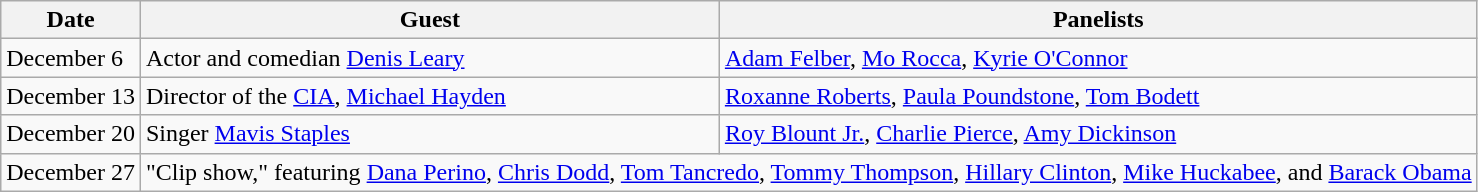<table class="wikitable">
<tr>
<th>Date</th>
<th>Guest</th>
<th>Panelists</th>
</tr>
<tr>
<td>December 6</td>
<td>Actor and comedian <a href='#'>Denis Leary</a></td>
<td><a href='#'>Adam Felber</a>, <a href='#'>Mo Rocca</a>, <a href='#'>Kyrie O'Connor</a></td>
</tr>
<tr>
<td>December 13</td>
<td>Director of the <a href='#'>CIA</a>, <a href='#'>Michael Hayden</a></td>
<td><a href='#'>Roxanne Roberts</a>, <a href='#'>Paula Poundstone</a>, <a href='#'>Tom Bodett</a></td>
</tr>
<tr>
<td>December 20</td>
<td>Singer <a href='#'>Mavis Staples</a></td>
<td><a href='#'>Roy Blount Jr.</a>, <a href='#'>Charlie Pierce</a>, <a href='#'>Amy Dickinson</a></td>
</tr>
<tr>
<td>December 27</td>
<td colspan="2">"Clip show," featuring <a href='#'>Dana Perino</a>, <a href='#'>Chris Dodd</a>, <a href='#'>Tom Tancredo</a>, <a href='#'>Tommy Thompson</a>, <a href='#'>Hillary Clinton</a>, <a href='#'>Mike Huckabee</a>, and <a href='#'>Barack Obama</a></td>
</tr>
</table>
